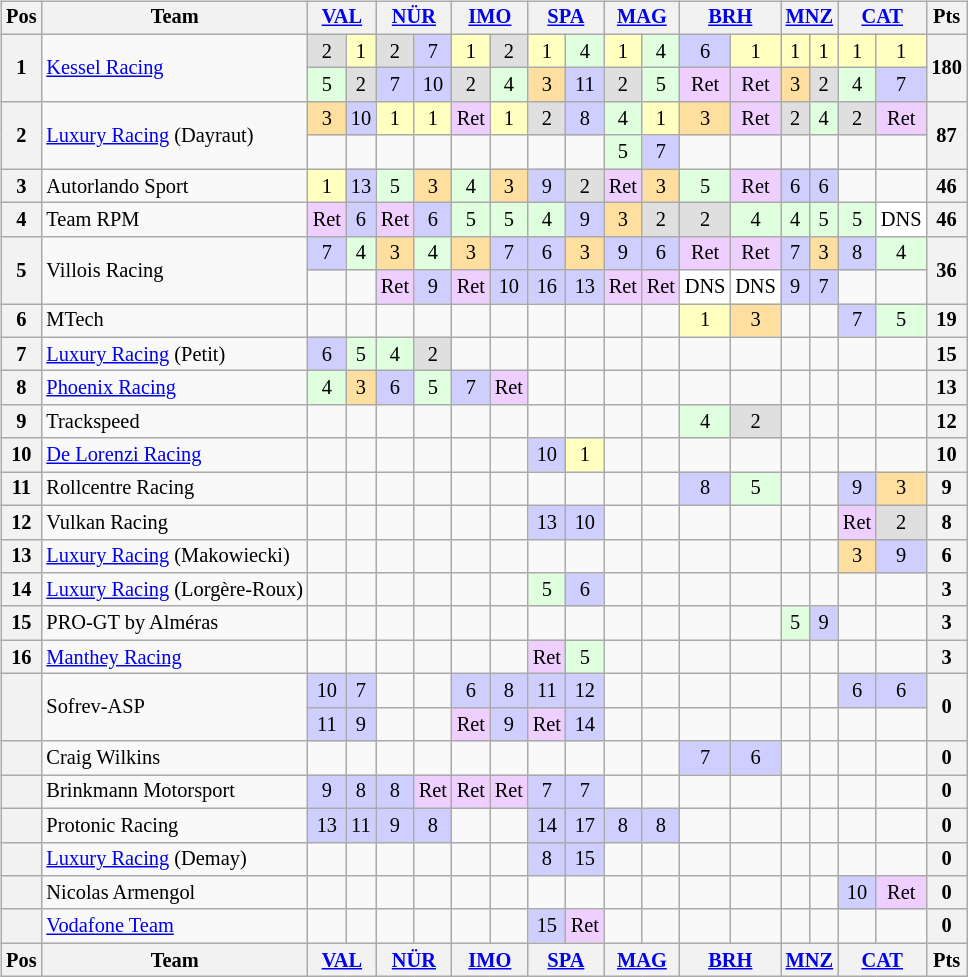<table>
<tr>
<td><br><table class="wikitable" style="font-size: 85%; text-align:center">
<tr valign="top">
<th valign="middle">Pos</th>
<th valign="middle">Team</th>
<th colspan=2><a href='#'>VAL</a><br></th>
<th colspan=2><a href='#'>NÜR</a><br></th>
<th colspan=2><a href='#'>IMO</a><br></th>
<th colspan=2><a href='#'>SPA</a><br></th>
<th colspan=2><a href='#'>MAG</a><br></th>
<th colspan=2><a href='#'>BRH</a><br></th>
<th colspan=2><a href='#'>MNZ</a><br></th>
<th colspan=2><a href='#'>CAT</a><br></th>
<th valign="middle">Pts</th>
</tr>
<tr>
<th rowspan=2>1</th>
<td align=left rowspan=2> <a href='#'>Kessel Racing</a></td>
<td style="background:#dfdfdf;">2</td>
<td style="background:#ffffbf;">1</td>
<td style="background:#dfdfdf;">2</td>
<td style="background:#CFCFFF;">7</td>
<td style="background:#ffffbf;">1</td>
<td style="background:#dfdfdf;">2</td>
<td style="background:#ffffbf;">1</td>
<td style="background:#dfffdf;">4</td>
<td style="background:#ffffbf;">1</td>
<td style="background:#dfffdf;">4</td>
<td style="background:#CFCFFF;">6</td>
<td style="background:#ffffbf;">1</td>
<td style="background:#ffffbf;">1</td>
<td style="background:#ffffbf;">1</td>
<td style="background:#ffffbf;">1</td>
<td style="background:#ffffbf;">1</td>
<th rowspan=2>180</th>
</tr>
<tr>
<td style="background:#dfffdf;">5</td>
<td style="background:#dfdfdf;">2</td>
<td style="background:#CFCFFF;">7</td>
<td style="background:#CFCFFF;">10</td>
<td style="background:#dfdfdf;">2</td>
<td style="background:#dfffdf;">4</td>
<td style="background:#ffdf9f;">3</td>
<td style="background:#CFCFFF;">11</td>
<td style="background:#dfdfdf;">2</td>
<td style="background:#dfffdf;">5</td>
<td style="background:#efcfff;">Ret</td>
<td style="background:#efcfff;">Ret</td>
<td style="background:#ffdf9f;">3</td>
<td style="background:#dfdfdf;">2</td>
<td style="background:#dfffdf;">4</td>
<td style="background:#CFCFFF;">7</td>
</tr>
<tr>
<th rowspan=2>2</th>
<td align=left rowspan=2> <a href='#'>Luxury Racing</a> (Dayraut)</td>
<td style="background:#ffdf9f;">3</td>
<td style="background:#CFCFFF;">10</td>
<td style="background:#ffffbf;">1</td>
<td style="background:#ffffbf;">1</td>
<td style="background:#efcfff;">Ret</td>
<td style="background:#ffffbf;">1</td>
<td style="background:#dfdfdf;">2</td>
<td style="background:#CFCFFF;">8</td>
<td style="background:#dfffdf;">4</td>
<td style="background:#ffffbf;">1</td>
<td style="background:#ffdf9f;">3</td>
<td style="background:#efcfff;">Ret</td>
<td style="background:#dfdfdf;">2</td>
<td style="background:#dfffdf;">4</td>
<td style="background:#dfdfdf;">2</td>
<td style="background:#efcfff;">Ret</td>
<th rowspan=2>87</th>
</tr>
<tr>
<td></td>
<td></td>
<td></td>
<td></td>
<td></td>
<td></td>
<td></td>
<td></td>
<td style="background:#dfffdf;">5</td>
<td style="background:#CFCFFF;">7</td>
<td></td>
<td></td>
<td></td>
<td></td>
<td></td>
<td></td>
</tr>
<tr>
<th>3</th>
<td align=left> Autorlando Sport</td>
<td style="background:#ffffbf;">1</td>
<td style="background:#CFCFFF;">13</td>
<td style="background:#dfffdf;">5</td>
<td style="background:#ffdf9f;">3</td>
<td style="background:#dfffdf;">4</td>
<td style="background:#ffdf9f;">3</td>
<td style="background:#CFCFFF;">9</td>
<td style="background:#dfdfdf;">2</td>
<td style="background:#efcfff;">Ret</td>
<td style="background:#ffdf9f;">3</td>
<td style="background:#dfffdf;">5</td>
<td style="background:#efcfff;">Ret</td>
<td style="background:#CFCFFF;">6</td>
<td style="background:#CFCFFF;">6</td>
<td></td>
<td></td>
<th>46</th>
</tr>
<tr>
<th>4</th>
<td align=left> Team RPM</td>
<td style="background:#efcfff;">Ret</td>
<td style="background:#CFCFFF;">6</td>
<td style="background:#efcfff;">Ret</td>
<td style="background:#CFCFFF;">6</td>
<td style="background:#dfffdf;">5</td>
<td style="background:#dfffdf;">5</td>
<td style="background:#dfffdf;">4</td>
<td style="background:#CFCFFF;">9</td>
<td style="background:#ffdf9f;">3</td>
<td style="background:#dfdfdf;">2</td>
<td style="background:#dfdfdf;">2</td>
<td style="background:#dfffdf;">4</td>
<td style="background:#dfffdf;">4</td>
<td style="background:#dfffdf;">5</td>
<td style="background:#dfffdf;">5</td>
<td style="background:#ffffff;">DNS</td>
<th>46</th>
</tr>
<tr>
<th rowspan=2>5</th>
<td align=left rowspan=2> Villois Racing</td>
<td style="background:#CFCFFF;">7</td>
<td style="background:#dfffdf;">4</td>
<td style="background:#ffdf9f;">3</td>
<td style="background:#dfffdf;">4</td>
<td style="background:#ffdf9f;">3</td>
<td style="background:#CFCFFF;">7</td>
<td style="background:#CFCFFF;">6</td>
<td style="background:#ffdf9f;">3</td>
<td style="background:#CFCFFF;">9</td>
<td style="background:#CFCFFF;">6</td>
<td style="background:#efcfff;">Ret</td>
<td style="background:#efcfff;">Ret</td>
<td style="background:#CFCFFF;">7</td>
<td style="background:#ffdf9f;">3</td>
<td style="background:#CFCFFF;">8</td>
<td style="background:#dfffdf;">4</td>
<th rowspan=2>36</th>
</tr>
<tr>
<td></td>
<td></td>
<td style="background:#efcfff;">Ret</td>
<td style="background:#CFCFFF;">9</td>
<td style="background:#efcfff;">Ret</td>
<td style="background:#CFCFFF;">10</td>
<td style="background:#CFCFFF;">16</td>
<td style="background:#CFCFFF;">13</td>
<td style="background:#efcfff;">Ret</td>
<td style="background:#efcfff;">Ret</td>
<td style="background:#ffffff;">DNS</td>
<td style="background:#ffffff;">DNS</td>
<td style="background:#CFCFFF;">9</td>
<td style="background:#CFCFFF;">7</td>
<td></td>
<td></td>
</tr>
<tr>
<th>6</th>
<td align=left> MTech</td>
<td></td>
<td></td>
<td></td>
<td></td>
<td></td>
<td></td>
<td></td>
<td></td>
<td></td>
<td></td>
<td style="background:#ffffbf;">1</td>
<td style="background:#ffdf9f;">3</td>
<td></td>
<td></td>
<td style="background:#CFCFFF;">7</td>
<td style="background:#dfffdf;">5</td>
<th>19</th>
</tr>
<tr>
<th>7</th>
<td align=left> <a href='#'>Luxury Racing</a> (Petit)</td>
<td style="background:#CFCFFF;">6</td>
<td style="background:#dfffdf;">5</td>
<td style="background:#dfffdf;">4</td>
<td style="background:#dfdfdf;">2</td>
<td></td>
<td></td>
<td></td>
<td></td>
<td></td>
<td></td>
<td></td>
<td></td>
<td></td>
<td></td>
<td></td>
<td></td>
<th>15</th>
</tr>
<tr>
<th>8</th>
<td align=left> <a href='#'>Phoenix Racing</a></td>
<td style="background:#dfffdf;">4</td>
<td style="background:#ffdf9f;">3</td>
<td style="background:#CFCFFF;">6</td>
<td style="background:#dfffdf;">5</td>
<td style="background:#CFCFFF;">7</td>
<td style="background:#efcfff;">Ret</td>
<td></td>
<td></td>
<td></td>
<td></td>
<td></td>
<td></td>
<td></td>
<td></td>
<td></td>
<td></td>
<th>13</th>
</tr>
<tr>
<th>9</th>
<td align=left> Trackspeed</td>
<td></td>
<td></td>
<td></td>
<td></td>
<td></td>
<td></td>
<td></td>
<td></td>
<td></td>
<td></td>
<td style="background:#dfffdf;">4</td>
<td style="background:#dfdfdf;">2</td>
<td></td>
<td></td>
<td></td>
<td></td>
<th>12</th>
</tr>
<tr>
<th>10</th>
<td align=left> <a href='#'>De Lorenzi Racing</a></td>
<td></td>
<td></td>
<td></td>
<td></td>
<td></td>
<td></td>
<td style="background:#CFCFFF;">10</td>
<td style="background:#ffffbf;">1</td>
<td></td>
<td></td>
<td></td>
<td></td>
<td></td>
<td></td>
<td></td>
<td></td>
<th>10</th>
</tr>
<tr>
<th>11</th>
<td align=left> Rollcentre Racing</td>
<td></td>
<td></td>
<td></td>
<td></td>
<td></td>
<td></td>
<td></td>
<td></td>
<td></td>
<td></td>
<td style="background:#CFCFFF;">8</td>
<td style="background:#dfffdf;">5</td>
<td></td>
<td></td>
<td style="background:#CFCFFF;">9</td>
<td style="background:#ffdf9f;">3</td>
<th>9</th>
</tr>
<tr>
<th>12</th>
<td align=left> Vulkan Racing</td>
<td></td>
<td></td>
<td></td>
<td></td>
<td></td>
<td></td>
<td style="background:#CFCFFF;">13</td>
<td style="background:#CFCFFF;">10</td>
<td></td>
<td></td>
<td></td>
<td></td>
<td></td>
<td></td>
<td style="background:#efcfff;">Ret</td>
<td style="background:#dfdfdf;">2</td>
<th>8</th>
</tr>
<tr>
<th>13</th>
<td align=left> <a href='#'>Luxury Racing</a> (Makowiecki)</td>
<td></td>
<td></td>
<td></td>
<td></td>
<td></td>
<td></td>
<td></td>
<td></td>
<td></td>
<td></td>
<td></td>
<td></td>
<td></td>
<td></td>
<td style="background:#ffdf9f;">3</td>
<td style="background:#CFCFFF;">9</td>
<th>6</th>
</tr>
<tr>
<th>14</th>
<td align=left> <a href='#'>Luxury Racing</a> (Lorgère-Roux)</td>
<td></td>
<td></td>
<td></td>
<td></td>
<td></td>
<td></td>
<td style="background:#dfffdf;">5</td>
<td style="background:#CFCFFF;">6</td>
<td></td>
<td></td>
<td></td>
<td></td>
<td></td>
<td></td>
<td></td>
<td></td>
<th>3</th>
</tr>
<tr>
<th>15</th>
<td align=left> PRO-GT by Alméras</td>
<td></td>
<td></td>
<td></td>
<td></td>
<td></td>
<td></td>
<td></td>
<td></td>
<td></td>
<td></td>
<td></td>
<td></td>
<td style="background:#dfffdf;">5</td>
<td style="background:#CFCFFF;">9</td>
<td></td>
<td></td>
<th>3</th>
</tr>
<tr>
<th>16</th>
<td align=left> <a href='#'>Manthey Racing</a></td>
<td></td>
<td></td>
<td></td>
<td></td>
<td></td>
<td></td>
<td style="background:#efcfff;">Ret</td>
<td style="background:#dfffdf;">5</td>
<td></td>
<td></td>
<td></td>
<td></td>
<td></td>
<td></td>
<td></td>
<td></td>
<th>3</th>
</tr>
<tr>
<th rowspan=2></th>
<td align=left rowspan=2> Sofrev-ASP</td>
<td style="background:#CFCFFF;">10</td>
<td style="background:#CFCFFF;">7</td>
<td></td>
<td></td>
<td style="background:#CFCFFF;">6</td>
<td style="background:#CFCFFF;">8</td>
<td style="background:#CFCFFF;">11</td>
<td style="background:#CFCFFF;">12</td>
<td></td>
<td></td>
<td></td>
<td></td>
<td></td>
<td></td>
<td style="background:#CFCFFF;">6</td>
<td style="background:#CFCFFF;">6</td>
<th rowspan=2>0</th>
</tr>
<tr>
<td style="background:#CFCFFF;">11</td>
<td style="background:#CFCFFF;">9</td>
<td></td>
<td></td>
<td style="background:#efcfff;">Ret</td>
<td style="background:#CFCFFF;">9</td>
<td style="background:#efcfff;">Ret</td>
<td style="background:#CFCFFF;">14</td>
<td></td>
<td></td>
<td></td>
<td></td>
<td></td>
<td></td>
<td></td>
<td></td>
</tr>
<tr>
<th></th>
<td align=left> Craig Wilkins</td>
<td></td>
<td></td>
<td></td>
<td></td>
<td></td>
<td></td>
<td></td>
<td></td>
<td></td>
<td></td>
<td style="background:#CFCFFF;">7</td>
<td style="background:#CFCFFF;">6</td>
<td></td>
<td></td>
<td></td>
<td></td>
<th>0</th>
</tr>
<tr>
<th></th>
<td align=left> Brinkmann Motorsport</td>
<td style="background:#CFCFFF;">9</td>
<td style="background:#CFCFFF;">8</td>
<td style="background:#CFCFFF;">8</td>
<td style="background:#efcfff;">Ret</td>
<td style="background:#efcfff;">Ret</td>
<td style="background:#efcfff;">Ret</td>
<td style="background:#CFCFFF;">7</td>
<td style="background:#CFCFFF;">7</td>
<td></td>
<td></td>
<td></td>
<td></td>
<td></td>
<td></td>
<td></td>
<td></td>
<th>0</th>
</tr>
<tr>
<th></th>
<td align=left> Protonic Racing</td>
<td style="background:#CFCFFF;">13</td>
<td style="background:#CFCFFF;">11</td>
<td style="background:#CFCFFF;">9</td>
<td style="background:#CFCFFF;">8</td>
<td></td>
<td></td>
<td style="background:#CFCFFF;">14</td>
<td style="background:#CFCFFF;">17</td>
<td style="background:#CFCFFF;">8</td>
<td style="background:#CFCFFF;">8</td>
<td></td>
<td></td>
<td></td>
<td></td>
<td></td>
<td></td>
<th>0</th>
</tr>
<tr>
<th></th>
<td align=left> <a href='#'>Luxury Racing</a> (Demay)</td>
<td></td>
<td></td>
<td></td>
<td></td>
<td></td>
<td></td>
<td style="background:#CFCFFF;">8</td>
<td style="background:#CFCFFF;">15</td>
<td></td>
<td></td>
<td></td>
<td></td>
<td></td>
<td></td>
<td></td>
<td></td>
<th>0</th>
</tr>
<tr>
<th></th>
<td align=left> Nicolas Armengol</td>
<td></td>
<td></td>
<td></td>
<td></td>
<td></td>
<td></td>
<td></td>
<td></td>
<td></td>
<td></td>
<td></td>
<td></td>
<td></td>
<td></td>
<td style="background:#CFCFFF;">10</td>
<td style="background:#efcfff;">Ret</td>
<th>0</th>
</tr>
<tr>
<th></th>
<td align=left> <a href='#'>Vodafone Team</a></td>
<td></td>
<td></td>
<td></td>
<td></td>
<td></td>
<td></td>
<td style="background:#CFCFFF;">15</td>
<td style="background:#efcfff;">Ret</td>
<td></td>
<td></td>
<td></td>
<td></td>
<td></td>
<td></td>
<td></td>
<td></td>
<th>0</th>
</tr>
<tr valign="top">
<th valign="middle">Pos</th>
<th valign="middle">Team</th>
<th colspan=2><a href='#'>VAL</a><br></th>
<th colspan=2><a href='#'>NÜR</a><br></th>
<th colspan=2><a href='#'>IMO</a><br></th>
<th colspan=2><a href='#'>SPA</a><br></th>
<th colspan=2><a href='#'>MAG</a><br></th>
<th colspan=2><a href='#'>BRH</a><br></th>
<th colspan=2><a href='#'>MNZ</a><br></th>
<th colspan=2><a href='#'>CAT</a><br></th>
<th valign="middle">Pts</th>
</tr>
</table>
</td>
<td valign="top"><br></td>
</tr>
</table>
